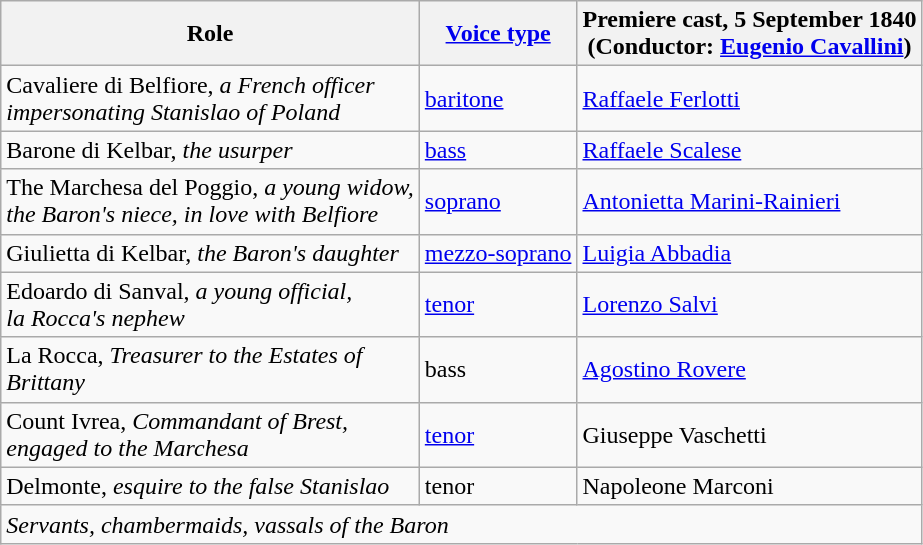<table class="wikitable">
<tr>
<th>Role</th>
<th><a href='#'>Voice type</a></th>
<th>Premiere cast, 5 September 1840<br>(Conductor: <a href='#'>Eugenio Cavallini</a>)</th>
</tr>
<tr>
<td>Cavaliere di Belfiore, <em>a French officer <br>impersonating Stanislao of Poland</em></td>
<td><a href='#'>baritone</a></td>
<td><a href='#'>Raffaele Ferlotti</a></td>
</tr>
<tr>
<td>Barone di Kelbar, <em>the usurper</em></td>
<td><a href='#'>bass</a></td>
<td><a href='#'>Raffaele Scalese</a></td>
</tr>
<tr>
<td>The Marchesa del Poggio, <em>a young widow, <br>the Baron's niece, in love with Belfiore</em></td>
<td><a href='#'>soprano</a></td>
<td><a href='#'>Antonietta Marini-Rainieri</a></td>
</tr>
<tr>
<td>Giulietta di Kelbar, <em>the Baron's daughter</em></td>
<td><a href='#'>mezzo-soprano</a></td>
<td><a href='#'>Luigia Abbadia</a></td>
</tr>
<tr>
<td>Edoardo di Sanval, <em>a young official, <br>la Rocca's nephew</em></td>
<td><a href='#'>tenor</a></td>
<td><a href='#'>Lorenzo Salvi</a></td>
</tr>
<tr>
<td>La Rocca, <em>Treasurer to the Estates of <br>Brittany</em></td>
<td>bass</td>
<td><a href='#'>Agostino Rovere</a></td>
</tr>
<tr>
<td>Count Ivrea, <em>Commandant of Brest, <br>engaged to the Marchesa</em></td>
<td><a href='#'>tenor</a></td>
<td>Giuseppe Vaschetti</td>
</tr>
<tr>
<td>Delmonte, <em>esquire to the false Stanislao</em></td>
<td>tenor</td>
<td>Napoleone Marconi</td>
</tr>
<tr>
<td colspan="3"><em>Servants, chambermaids, vassals of the Baron</em></td>
</tr>
</table>
